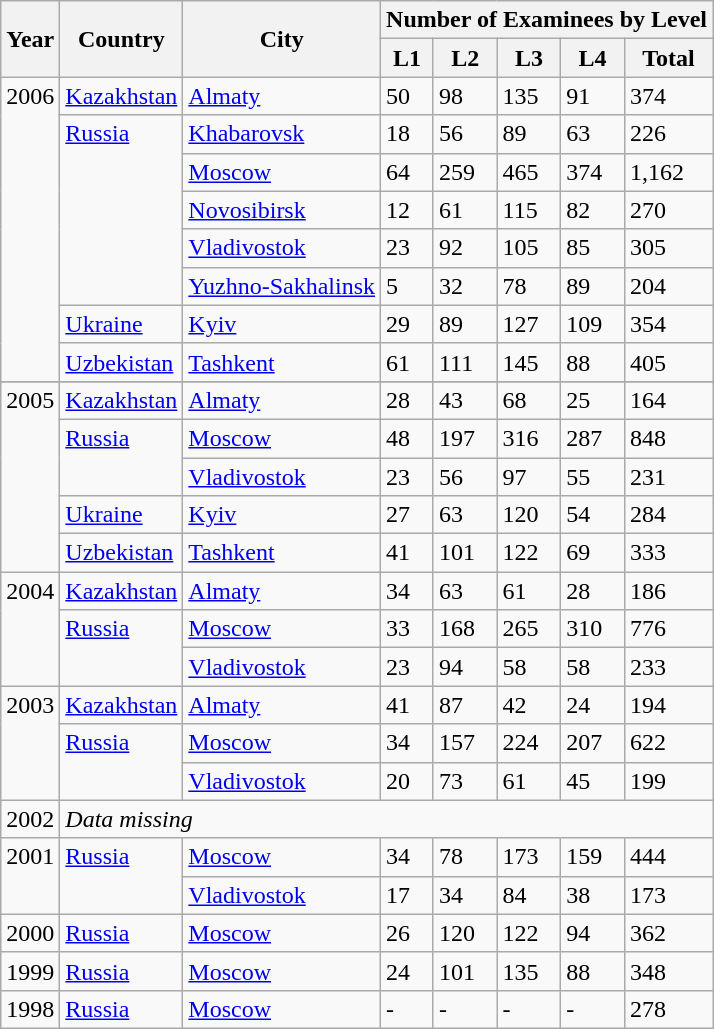<table class="wikitable">
<tr>
<th rowspan=2>Year</th>
<th rowspan=2>Country</th>
<th rowspan=2>City</th>
<th colspan=8>Number of Examinees by Level</th>
</tr>
<tr>
<th>L1</th>
<th>L2</th>
<th>L3</th>
<th>L4</th>
<th>Total</th>
</tr>
<tr>
<td rowspan=8 valign="top">2006</td>
<td><a href='#'>Kazakhstan</a></td>
<td><a href='#'>Almaty</a></td>
<td>50</td>
<td>98</td>
<td>135</td>
<td>91</td>
<td>374</td>
</tr>
<tr>
<td rowspan=5 valign="top"><a href='#'>Russia</a></td>
<td><a href='#'>Khabarovsk</a></td>
<td>18</td>
<td>56</td>
<td>89</td>
<td>63</td>
<td>226</td>
</tr>
<tr>
<td><a href='#'>Moscow</a></td>
<td>64</td>
<td>259</td>
<td>465</td>
<td>374</td>
<td>1,162</td>
</tr>
<tr>
<td><a href='#'>Novosibirsk</a></td>
<td>12</td>
<td>61</td>
<td>115</td>
<td>82</td>
<td>270</td>
</tr>
<tr>
<td><a href='#'>Vladivostok</a></td>
<td>23</td>
<td>92</td>
<td>105</td>
<td>85</td>
<td>305</td>
</tr>
<tr>
<td><a href='#'>Yuzhno-Sakhalinsk</a></td>
<td>5</td>
<td>32</td>
<td>78</td>
<td>89</td>
<td>204</td>
</tr>
<tr>
<td><a href='#'>Ukraine</a></td>
<td><a href='#'>Kyiv</a></td>
<td>29</td>
<td>89</td>
<td>127</td>
<td>109</td>
<td>354</td>
</tr>
<tr>
<td><a href='#'>Uzbekistan</a></td>
<td><a href='#'>Tashkent</a></td>
<td>61</td>
<td>111</td>
<td>145</td>
<td>88</td>
<td>405</td>
</tr>
<tr>
</tr>
<tr>
<td rowspan=5 valign="top">2005</td>
<td><a href='#'>Kazakhstan</a></td>
<td><a href='#'>Almaty</a></td>
<td>28</td>
<td>43</td>
<td>68</td>
<td>25</td>
<td>164</td>
</tr>
<tr>
<td rowspan=2 valign="top"><a href='#'>Russia</a></td>
<td><a href='#'>Moscow</a></td>
<td>48</td>
<td>197</td>
<td>316</td>
<td>287</td>
<td>848</td>
</tr>
<tr>
<td><a href='#'>Vladivostok</a></td>
<td>23</td>
<td>56</td>
<td>97</td>
<td>55</td>
<td>231</td>
</tr>
<tr>
<td><a href='#'>Ukraine</a></td>
<td><a href='#'>Kyiv</a></td>
<td>27</td>
<td>63</td>
<td>120</td>
<td>54</td>
<td>284</td>
</tr>
<tr>
<td><a href='#'>Uzbekistan</a></td>
<td><a href='#'>Tashkent</a></td>
<td>41</td>
<td>101</td>
<td>122</td>
<td>69</td>
<td>333</td>
</tr>
<tr>
<td rowspan=3 valign="top">2004</td>
<td><a href='#'>Kazakhstan</a></td>
<td><a href='#'>Almaty</a></td>
<td>34</td>
<td>63</td>
<td>61</td>
<td>28</td>
<td>186</td>
</tr>
<tr>
<td rowspan=2 valign="top"><a href='#'>Russia</a></td>
<td><a href='#'>Moscow</a></td>
<td>33</td>
<td>168</td>
<td>265</td>
<td>310</td>
<td>776</td>
</tr>
<tr>
<td><a href='#'>Vladivostok</a></td>
<td>23</td>
<td>94</td>
<td>58</td>
<td>58</td>
<td>233</td>
</tr>
<tr>
<td rowspan=3 valign="top">2003</td>
<td><a href='#'>Kazakhstan</a></td>
<td><a href='#'>Almaty</a></td>
<td>41</td>
<td>87</td>
<td>42</td>
<td>24</td>
<td>194</td>
</tr>
<tr>
<td rowspan=2 valign="top"><a href='#'>Russia</a></td>
<td><a href='#'>Moscow</a></td>
<td>34</td>
<td>157</td>
<td>224</td>
<td>207</td>
<td>622</td>
</tr>
<tr>
<td><a href='#'>Vladivostok</a></td>
<td>20</td>
<td>73</td>
<td>61</td>
<td>45</td>
<td>199</td>
</tr>
<tr>
<td>2002</td>
<td colspan=7><em>Data missing</em></td>
</tr>
<tr>
<td rowspan=2 valign="top">2001</td>
<td rowspan=2 valign="top"><a href='#'>Russia</a></td>
<td><a href='#'>Moscow</a></td>
<td>34</td>
<td>78</td>
<td>173</td>
<td>159</td>
<td>444</td>
</tr>
<tr>
<td><a href='#'>Vladivostok</a></td>
<td>17</td>
<td>34</td>
<td>84</td>
<td>38</td>
<td>173</td>
</tr>
<tr>
<td>2000</td>
<td><a href='#'>Russia</a></td>
<td><a href='#'>Moscow</a></td>
<td>26</td>
<td>120</td>
<td>122</td>
<td>94</td>
<td>362</td>
</tr>
<tr>
<td>1999</td>
<td><a href='#'>Russia</a></td>
<td><a href='#'>Moscow</a></td>
<td>24</td>
<td>101</td>
<td>135</td>
<td>88</td>
<td>348</td>
</tr>
<tr>
<td>1998</td>
<td><a href='#'>Russia</a></td>
<td><a href='#'>Moscow</a></td>
<td>-</td>
<td>-</td>
<td>-</td>
<td>-</td>
<td>278</td>
</tr>
</table>
